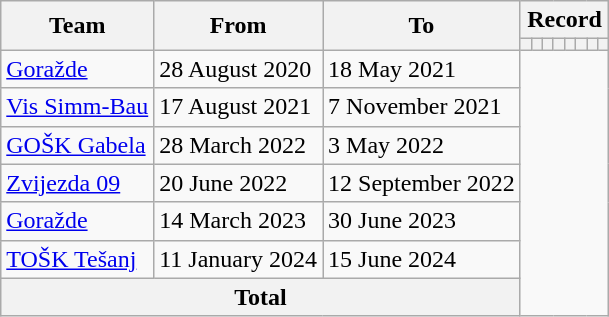<table class="wikitable" style="text-align: center">
<tr>
<th rowspan="2">Team</th>
<th rowspan="2">From</th>
<th rowspan="2">To</th>
<th colspan="8">Record</th>
</tr>
<tr>
<th></th>
<th></th>
<th></th>
<th></th>
<th></th>
<th></th>
<th></th>
<th></th>
</tr>
<tr>
<td align="left"><a href='#'>Goražde</a></td>
<td align="left">28 August 2020</td>
<td align="left">18 May 2021<br></td>
</tr>
<tr>
<td align="left"><a href='#'>Vis Simm-Bau</a></td>
<td align="left">17 August 2021</td>
<td align="left">7 November 2021<br></td>
</tr>
<tr>
<td align="left"><a href='#'>GOŠK Gabela</a></td>
<td align="left">28 March 2022</td>
<td align="left">3 May 2022<br></td>
</tr>
<tr>
<td align="left"><a href='#'>Zvijezda 09</a></td>
<td align="left">20 June 2022</td>
<td align="left">12 September 2022<br></td>
</tr>
<tr>
<td align="left"><a href='#'>Goražde</a></td>
<td align="left">14 March 2023</td>
<td align="left">30 June 2023<br></td>
</tr>
<tr>
<td align="left"><a href='#'>TOŠK Tešanj</a></td>
<td align="left">11 January 2024</td>
<td align="left">15 June 2024<br></td>
</tr>
<tr>
<th colspan="3">Total<br></th>
</tr>
</table>
